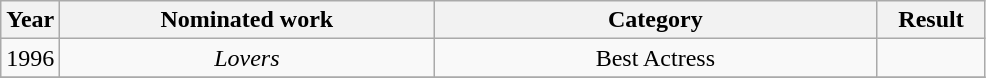<table class="wikitable sortable plainrowheaders" style="text-align:center;">
<tr>
<th style="width:6%;" scope="col">Year</th>
<th style="width:38%;" scope="col">Nominated work</th>
<th style="width:45%;" scope="col">Category</th>
<th style="width:11%;" scope="col">Result</th>
</tr>
<tr>
<td>1996</td>
<td><em>Lovers</em></td>
<td>Best Actress</td>
<td></td>
</tr>
<tr>
</tr>
</table>
